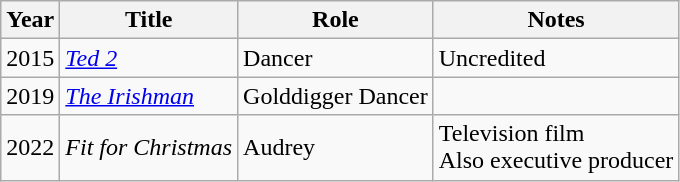<table class="wikitable">
<tr>
<th>Year</th>
<th>Title</th>
<th>Role</th>
<th>Notes</th>
</tr>
<tr>
<td>2015</td>
<td><em><a href='#'>Ted 2</a></em></td>
<td>Dancer</td>
<td>Uncredited</td>
</tr>
<tr>
<td>2019</td>
<td><em><a href='#'>The Irishman</a></em></td>
<td>Golddigger Dancer</td>
<td></td>
</tr>
<tr>
<td>2022</td>
<td><em>Fit for Christmas</em></td>
<td>Audrey</td>
<td>Television film<br>Also executive producer</td>
</tr>
</table>
